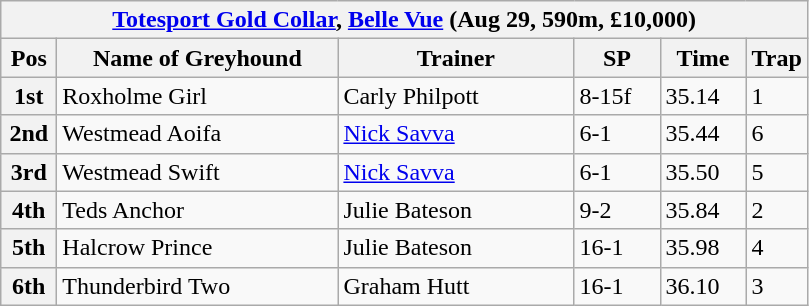<table class="wikitable">
<tr>
<th colspan="6"><a href='#'>Totesport Gold Collar</a>, <a href='#'>Belle Vue</a> (Aug 29, 590m, £10,000)</th>
</tr>
<tr>
<th width=30>Pos</th>
<th width=180>Name of Greyhound</th>
<th width=150>Trainer</th>
<th width=50>SP</th>
<th width=50>Time</th>
<th width=30>Trap</th>
</tr>
<tr>
<th>1st</th>
<td>Roxholme Girl</td>
<td>Carly Philpott</td>
<td>8-15f</td>
<td>35.14</td>
<td>1</td>
</tr>
<tr>
<th>2nd</th>
<td>Westmead Aoifa</td>
<td><a href='#'>Nick Savva</a></td>
<td>6-1</td>
<td>35.44</td>
<td>6</td>
</tr>
<tr>
<th>3rd</th>
<td>Westmead Swift</td>
<td><a href='#'>Nick Savva</a></td>
<td>6-1</td>
<td>35.50</td>
<td>5</td>
</tr>
<tr>
<th>4th</th>
<td>Teds Anchor</td>
<td>Julie Bateson</td>
<td>9-2</td>
<td>35.84</td>
<td>2</td>
</tr>
<tr>
<th>5th</th>
<td>Halcrow Prince</td>
<td>Julie Bateson</td>
<td>16-1</td>
<td>35.98</td>
<td>4</td>
</tr>
<tr>
<th>6th</th>
<td>Thunderbird Two</td>
<td>Graham Hutt</td>
<td>16-1</td>
<td>36.10</td>
<td>3</td>
</tr>
</table>
